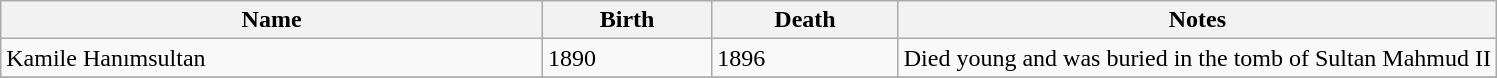<table class="wikitable">
<tr>
<th>Name</th>
<th>Birth</th>
<th>Death</th>
<th style="width:40%;">Notes</th>
</tr>
<tr>
<td>Kamile Hanımsultan</td>
<td> 1890</td>
<td> 1896</td>
<td>Died young and was buried in the tomb of Sultan Mahmud II</td>
</tr>
<tr>
</tr>
</table>
